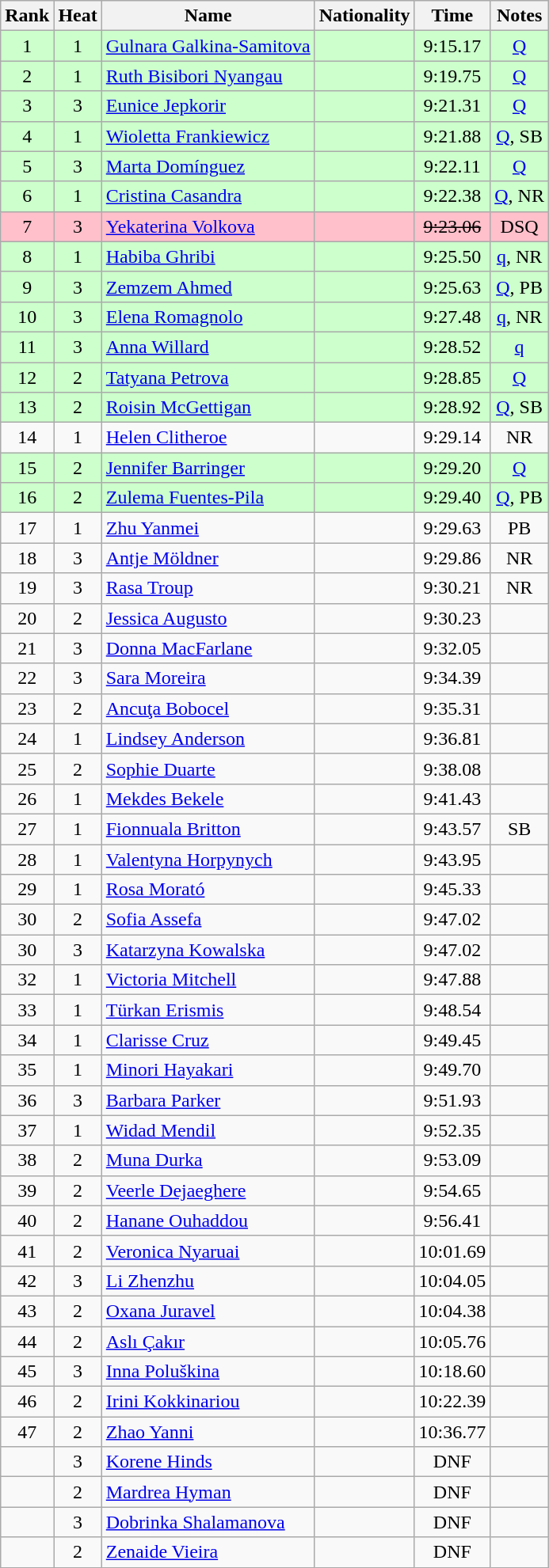<table class="wikitable sortable" style="text-align:center">
<tr>
<th>Rank</th>
<th>Heat</th>
<th>Name</th>
<th>Nationality</th>
<th>Time</th>
<th>Notes</th>
</tr>
<tr bgcolor=ccffcc>
<td>1</td>
<td>1</td>
<td align=left><a href='#'>Gulnara Galkina-Samitova</a></td>
<td align=left></td>
<td>9:15.17</td>
<td><a href='#'>Q</a></td>
</tr>
<tr bgcolor=ccffcc>
<td>2</td>
<td>1</td>
<td align=left><a href='#'>Ruth Bisibori Nyangau</a></td>
<td align=left></td>
<td>9:19.75</td>
<td><a href='#'>Q</a></td>
</tr>
<tr bgcolor=ccffcc>
<td>3</td>
<td>3</td>
<td align=left><a href='#'>Eunice Jepkorir</a></td>
<td align=left></td>
<td>9:21.31</td>
<td><a href='#'>Q</a></td>
</tr>
<tr bgcolor=ccffcc>
<td>4</td>
<td>1</td>
<td align=left><a href='#'>Wioletta Frankiewicz</a></td>
<td align=left></td>
<td>9:21.88</td>
<td><a href='#'>Q</a>, SB</td>
</tr>
<tr bgcolor=ccffcc>
<td>5</td>
<td>3</td>
<td align=left><a href='#'>Marta Domínguez</a></td>
<td align=left></td>
<td>9:22.11</td>
<td><a href='#'>Q</a></td>
</tr>
<tr bgcolor=ccffcc>
<td>6</td>
<td>1</td>
<td align=left><a href='#'>Cristina Casandra</a></td>
<td align=left></td>
<td>9:22.38</td>
<td><a href='#'>Q</a>, NR</td>
</tr>
<tr bgcolor=pink>
<td>7</td>
<td>3</td>
<td align=left><a href='#'>Yekaterina Volkova</a></td>
<td align=left></td>
<td><s>9:23.06</s></td>
<td>DSQ</td>
</tr>
<tr bgcolor=ccffcc>
<td>8</td>
<td>1</td>
<td align=left><a href='#'>Habiba Ghribi</a></td>
<td align=left></td>
<td>9:25.50</td>
<td><a href='#'>q</a>, NR</td>
</tr>
<tr bgcolor=ccffcc>
<td>9</td>
<td>3</td>
<td align=left><a href='#'>Zemzem Ahmed</a></td>
<td align=left></td>
<td>9:25.63</td>
<td><a href='#'>Q</a>, PB</td>
</tr>
<tr bgcolor=ccffcc>
<td>10</td>
<td>3</td>
<td align=left><a href='#'>Elena Romagnolo</a></td>
<td align=left></td>
<td>9:27.48</td>
<td><a href='#'>q</a>, NR</td>
</tr>
<tr bgcolor=ccffcc>
<td>11</td>
<td>3</td>
<td align=left><a href='#'>Anna Willard</a></td>
<td align=left></td>
<td>9:28.52</td>
<td><a href='#'>q</a></td>
</tr>
<tr bgcolor=ccffcc>
<td>12</td>
<td>2</td>
<td align=left><a href='#'>Tatyana Petrova</a></td>
<td align=left></td>
<td>9:28.85</td>
<td><a href='#'>Q</a></td>
</tr>
<tr bgcolor=ccffcc>
<td>13</td>
<td>2</td>
<td align=left><a href='#'>Roisin McGettigan</a></td>
<td align=left></td>
<td>9:28.92</td>
<td><a href='#'>Q</a>, SB</td>
</tr>
<tr>
<td>14</td>
<td>1</td>
<td align=left><a href='#'>Helen Clitheroe</a></td>
<td align=left></td>
<td>9:29.14</td>
<td>NR</td>
</tr>
<tr bgcolor=ccffcc>
<td>15</td>
<td>2</td>
<td align=left><a href='#'>Jennifer Barringer</a></td>
<td align=left></td>
<td>9:29.20</td>
<td><a href='#'>Q</a></td>
</tr>
<tr bgcolor=ccffcc>
<td>16</td>
<td>2</td>
<td align=left><a href='#'>Zulema Fuentes-Pila</a></td>
<td align=left></td>
<td>9:29.40</td>
<td><a href='#'>Q</a>, PB</td>
</tr>
<tr>
<td>17</td>
<td>1</td>
<td align=left><a href='#'>Zhu Yanmei</a></td>
<td align=left></td>
<td>9:29.63</td>
<td>PB</td>
</tr>
<tr>
<td>18</td>
<td>3</td>
<td align=left><a href='#'>Antje Möldner</a></td>
<td align=left></td>
<td>9:29.86</td>
<td>NR</td>
</tr>
<tr>
<td>19</td>
<td>3</td>
<td align=left><a href='#'>Rasa Troup</a></td>
<td align=left></td>
<td>9:30.21</td>
<td>NR</td>
</tr>
<tr>
<td>20</td>
<td>2</td>
<td align=left><a href='#'>Jessica Augusto</a></td>
<td align=left></td>
<td>9:30.23</td>
<td></td>
</tr>
<tr>
<td>21</td>
<td>3</td>
<td align=left><a href='#'>Donna MacFarlane</a></td>
<td align=left></td>
<td>9:32.05</td>
<td></td>
</tr>
<tr>
<td>22</td>
<td>3</td>
<td align=left><a href='#'>Sara Moreira</a></td>
<td align=left></td>
<td>9:34.39</td>
<td></td>
</tr>
<tr>
<td>23</td>
<td>2</td>
<td align=left><a href='#'>Ancuţa Bobocel</a></td>
<td align=left></td>
<td>9:35.31</td>
<td></td>
</tr>
<tr>
<td>24</td>
<td>1</td>
<td align=left><a href='#'>Lindsey Anderson</a></td>
<td align=left></td>
<td>9:36.81</td>
<td></td>
</tr>
<tr>
<td>25</td>
<td>2</td>
<td align=left><a href='#'>Sophie Duarte</a></td>
<td align=left></td>
<td>9:38.08</td>
<td></td>
</tr>
<tr>
<td>26</td>
<td>1</td>
<td align=left><a href='#'>Mekdes Bekele</a></td>
<td align=left></td>
<td>9:41.43</td>
<td></td>
</tr>
<tr>
<td>27</td>
<td>1</td>
<td align=left><a href='#'>Fionnuala Britton</a></td>
<td align=left></td>
<td>9:43.57</td>
<td>SB</td>
</tr>
<tr>
<td>28</td>
<td>1</td>
<td align=left><a href='#'>Valentyna Horpynych</a></td>
<td align=left></td>
<td>9:43.95</td>
<td></td>
</tr>
<tr>
<td>29</td>
<td>1</td>
<td align=left><a href='#'>Rosa Morató</a></td>
<td align=left></td>
<td>9:45.33</td>
<td></td>
</tr>
<tr>
<td>30</td>
<td>2</td>
<td align=left><a href='#'>Sofia Assefa</a></td>
<td align=left></td>
<td>9:47.02</td>
<td></td>
</tr>
<tr>
<td>30</td>
<td>3</td>
<td align=left><a href='#'>Katarzyna Kowalska</a></td>
<td align=left></td>
<td>9:47.02</td>
<td></td>
</tr>
<tr>
<td>32</td>
<td>1</td>
<td align=left><a href='#'>Victoria Mitchell</a></td>
<td align=left></td>
<td>9:47.88</td>
<td></td>
</tr>
<tr>
<td>33</td>
<td>1</td>
<td align=left><a href='#'>Türkan Erismis</a></td>
<td align=left></td>
<td>9:48.54</td>
<td></td>
</tr>
<tr>
<td>34</td>
<td>1</td>
<td align=left><a href='#'>Clarisse Cruz</a></td>
<td align=left></td>
<td>9:49.45</td>
<td></td>
</tr>
<tr>
<td>35</td>
<td>1</td>
<td align=left><a href='#'>Minori Hayakari</a></td>
<td align=left></td>
<td>9:49.70</td>
<td></td>
</tr>
<tr>
<td>36</td>
<td>3</td>
<td align=left><a href='#'>Barbara Parker</a></td>
<td align=left></td>
<td>9:51.93</td>
<td></td>
</tr>
<tr>
<td>37</td>
<td>1</td>
<td align=left><a href='#'>Widad Mendil</a></td>
<td align=left></td>
<td>9:52.35</td>
<td></td>
</tr>
<tr>
<td>38</td>
<td>2</td>
<td align=left><a href='#'>Muna Durka</a></td>
<td align=left></td>
<td>9:53.09</td>
<td></td>
</tr>
<tr>
<td>39</td>
<td>2</td>
<td align=left><a href='#'>Veerle Dejaeghere</a></td>
<td align=left></td>
<td>9:54.65</td>
<td></td>
</tr>
<tr>
<td>40</td>
<td>2</td>
<td align=left><a href='#'>Hanane Ouhaddou</a></td>
<td align=left></td>
<td>9:56.41</td>
<td></td>
</tr>
<tr>
<td>41</td>
<td>2</td>
<td align=left><a href='#'>Veronica Nyaruai</a></td>
<td align=left></td>
<td>10:01.69</td>
<td></td>
</tr>
<tr>
<td>42</td>
<td>3</td>
<td align=left><a href='#'>Li Zhenzhu</a></td>
<td align=left></td>
<td>10:04.05</td>
<td></td>
</tr>
<tr>
<td>43</td>
<td>2</td>
<td align=left><a href='#'>Oxana Juravel</a></td>
<td align=left></td>
<td>10:04.38</td>
<td></td>
</tr>
<tr>
<td>44</td>
<td>2</td>
<td align=left><a href='#'>Aslı Çakır</a></td>
<td align=left></td>
<td>10:05.76</td>
<td></td>
</tr>
<tr>
<td>45</td>
<td>3</td>
<td align=left><a href='#'>Inna Poluškina</a></td>
<td align=left></td>
<td>10:18.60</td>
<td></td>
</tr>
<tr>
<td>46</td>
<td>2</td>
<td align=left><a href='#'>Irini Kokkinariou</a></td>
<td align=left></td>
<td>10:22.39</td>
<td></td>
</tr>
<tr>
<td>47</td>
<td>2</td>
<td align=left><a href='#'>Zhao Yanni</a></td>
<td align=left></td>
<td>10:36.77</td>
<td></td>
</tr>
<tr>
<td></td>
<td>3</td>
<td align=left><a href='#'>Korene Hinds</a></td>
<td align=left></td>
<td>DNF</td>
<td></td>
</tr>
<tr>
<td></td>
<td>2</td>
<td align=left><a href='#'>Mardrea Hyman</a></td>
<td align=left></td>
<td>DNF</td>
<td></td>
</tr>
<tr>
<td></td>
<td>3</td>
<td align=left><a href='#'>Dobrinka Shalamanova</a></td>
<td align=left></td>
<td>DNF</td>
<td></td>
</tr>
<tr>
<td></td>
<td>2</td>
<td align=left><a href='#'>Zenaide Vieira</a></td>
<td align=left></td>
<td>DNF</td>
<td></td>
</tr>
</table>
